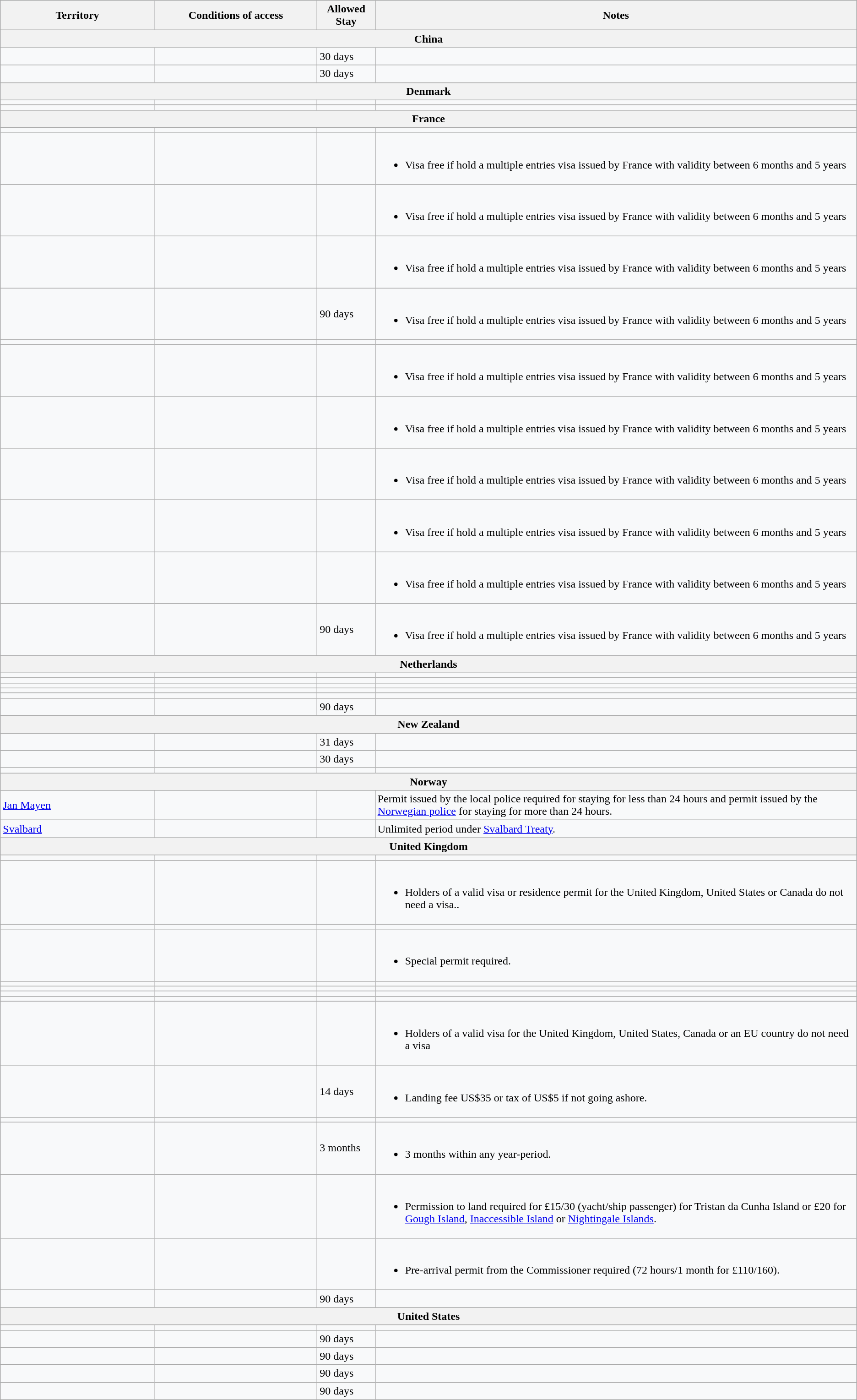<table class="wikitable sticky-header" style="background:#f8f9faff;">
<tr>
<th style="width:18%;">Territory</th>
<th style="width:19%;">Conditions of access</th>
<th>Allowed Stay</th>
<th>Notes</th>
</tr>
<tr>
<th colspan="4">China</th>
</tr>
<tr>
<td></td>
<td></td>
<td>30 days</td>
<td></td>
</tr>
<tr>
<td></td>
<td></td>
<td>30 days</td>
<td></td>
</tr>
<tr>
<th colspan="4">Denmark</th>
</tr>
<tr>
<td></td>
<td></td>
<td></td>
<td></td>
</tr>
<tr>
<td></td>
<td></td>
<td></td>
<td></td>
</tr>
<tr>
<th colspan="4">France</th>
</tr>
<tr>
<td></td>
<td></td>
<td></td>
<td></td>
</tr>
<tr>
<td></td>
<td></td>
<td></td>
<td><br><ul><li>Visa free if hold a multiple entries visa issued by France with validity between 6 months and 5 years</li></ul></td>
</tr>
<tr>
<td></td>
<td></td>
<td></td>
<td><br><ul><li>Visa free if hold a multiple entries visa issued by France with validity between 6 months and 5 years</li></ul></td>
</tr>
<tr>
<td></td>
<td></td>
<td></td>
<td><br><ul><li>Visa free if hold a multiple entries visa issued by France with validity between 6 months and 5 years</li></ul></td>
</tr>
<tr>
<td></td>
<td></td>
<td>90 days</td>
<td><br><ul><li>Visa free if hold a multiple entries visa issued by France with validity between 6 months and 5 years</li></ul></td>
</tr>
<tr>
<td></td>
<td></td>
<td></td>
<td></td>
</tr>
<tr>
<td></td>
<td></td>
<td></td>
<td><br><ul><li>Visa free if hold a multiple entries visa issued by France with validity between 6 months and 5 years</li></ul></td>
</tr>
<tr>
<td></td>
<td></td>
<td></td>
<td><br><ul><li>Visa free if hold a multiple entries visa issued by France with validity between 6 months and 5 years</li></ul></td>
</tr>
<tr>
<td></td>
<td></td>
<td></td>
<td><br><ul><li>Visa free if hold a multiple entries visa issued by France with validity between 6 months and 5 years</li></ul></td>
</tr>
<tr>
<td></td>
<td></td>
<td></td>
<td><br><ul><li>Visa free if hold a multiple entries visa issued by France with validity between 6 months and 5 years</li></ul></td>
</tr>
<tr>
<td></td>
<td></td>
<td></td>
<td><br><ul><li>Visa free if hold a multiple entries visa issued by France with validity between 6 months and 5 years</li></ul></td>
</tr>
<tr>
<td></td>
<td></td>
<td>90 days</td>
<td><br><ul><li>Visa free if hold a multiple entries visa issued by France with validity between 6 months and 5 years</li></ul></td>
</tr>
<tr>
<th colspan="4">Netherlands</th>
</tr>
<tr>
<td></td>
<td></td>
<td></td>
<td></td>
</tr>
<tr>
<td></td>
<td></td>
<td></td>
<td></td>
</tr>
<tr>
<td></td>
<td></td>
<td></td>
<td></td>
</tr>
<tr>
<td></td>
<td></td>
<td></td>
<td></td>
</tr>
<tr>
<td></td>
<td></td>
<td></td>
<td></td>
</tr>
<tr>
<td></td>
<td></td>
<td>90 days</td>
<td></td>
</tr>
<tr>
<th colspan="4">New Zealand</th>
</tr>
<tr>
<td></td>
<td></td>
<td>31 days</td>
<td></td>
</tr>
<tr>
<td></td>
<td></td>
<td>30 days</td>
<td></td>
</tr>
<tr>
<td></td>
<td></td>
<td></td>
<td></td>
</tr>
<tr>
<th colspan="4">Norway</th>
</tr>
<tr>
<td> <a href='#'>Jan Mayen</a></td>
<td></td>
<td></td>
<td>Permit issued by the local police required for staying for less than 24 hours and permit issued by the <a href='#'>Norwegian police</a> for staying for more than 24 hours.</td>
</tr>
<tr>
<td> <a href='#'>Svalbard</a></td>
<td></td>
<td></td>
<td>Unlimited period under <a href='#'>Svalbard Treaty</a>.</td>
</tr>
<tr>
<th colspan="4">United Kingdom</th>
</tr>
<tr>
<td></td>
<td></td>
<td></td>
<td></td>
</tr>
<tr>
<td></td>
<td></td>
<td></td>
<td><br><ul><li>Holders of a valid visa or residence permit for the United Kingdom, United States or Canada do not need a visa..</li></ul></td>
</tr>
<tr>
<td></td>
<td></td>
<td></td>
<td></td>
</tr>
<tr>
<td></td>
<td></td>
<td></td>
<td><br><ul><li>Special permit required.</li></ul></td>
</tr>
<tr>
<td></td>
<td></td>
<td></td>
<td></td>
</tr>
<tr>
<td></td>
<td></td>
<td></td>
<td></td>
</tr>
<tr>
<td></td>
<td></td>
<td></td>
<td></td>
</tr>
<tr>
<td></td>
<td></td>
<td></td>
<td></td>
</tr>
<tr>
<td></td>
<td></td>
<td></td>
<td><br><ul><li>Holders of a valid visa for the United Kingdom, United States, Canada or an EU country do not need a visa</li></ul></td>
</tr>
<tr>
<td></td>
<td></td>
<td>14 days</td>
<td><br><ul><li>Landing fee US$35 or tax of US$5 if not going ashore.</li></ul></td>
</tr>
<tr>
<td></td>
<td></td>
<td></td>
<td></td>
</tr>
<tr>
<td></td>
<td></td>
<td>3 months</td>
<td><br><ul><li>3 months within any year-period.</li></ul></td>
</tr>
<tr>
<td></td>
<td></td>
<td></td>
<td><br><ul><li>Permission to land required for £15/30 (yacht/ship passenger) for Tristan da Cunha Island or £20 for <a href='#'>Gough Island</a>, <a href='#'>Inaccessible Island</a> or <a href='#'>Nightingale Islands</a>.</li></ul></td>
</tr>
<tr>
<td></td>
<td></td>
<td></td>
<td><br><ul><li>Pre-arrival permit from the Commissioner required (72 hours/1 month for £110/160).</li></ul></td>
</tr>
<tr>
<td></td>
<td></td>
<td>90 days</td>
<td></td>
</tr>
<tr>
<th colspan="4">United States</th>
</tr>
<tr>
<td></td>
<td></td>
<td></td>
<td></td>
</tr>
<tr>
<td></td>
<td></td>
<td>90 days</td>
<td></td>
</tr>
<tr>
<td></td>
<td></td>
<td>90 days</td>
<td></td>
</tr>
<tr>
<td></td>
<td></td>
<td>90 days</td>
<td></td>
</tr>
<tr>
<td></td>
<td></td>
<td>90 days</td>
<td></td>
</tr>
</table>
